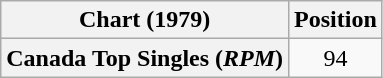<table class="wikitable plainrowheaders" style="text-align:center">
<tr>
<th scope="col">Chart (1979)</th>
<th scope="col">Position</th>
</tr>
<tr>
<th scope="row">Canada Top Singles (<em>RPM</em>)</th>
<td>94</td>
</tr>
</table>
